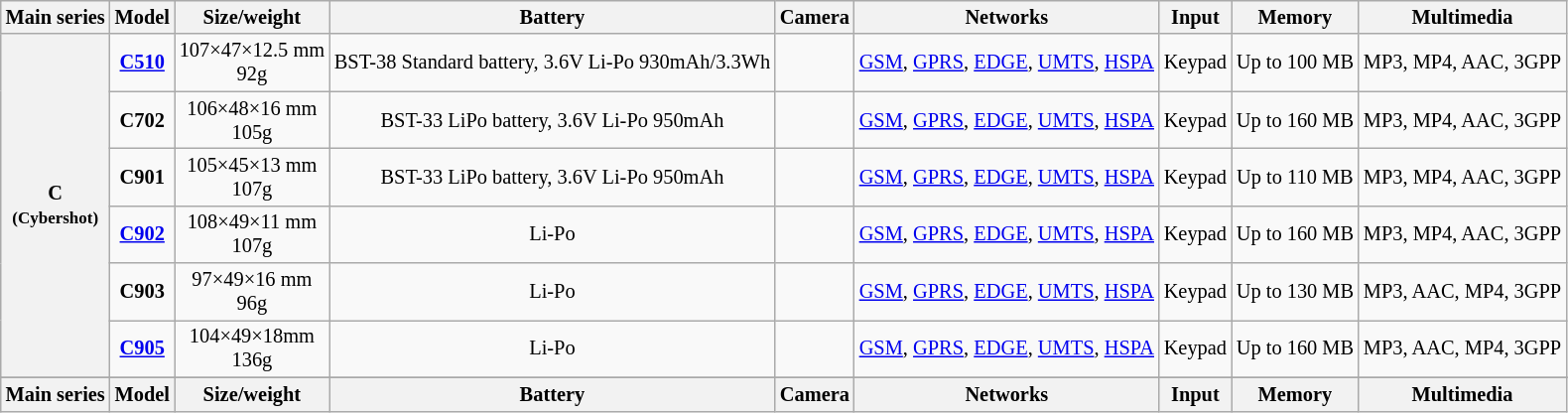<table style="font-size: 85%; text-align: center;" class="wikitable sortable">
<tr>
<th>Main series</th>
<th>Model</th>
<th>Size/weight</th>
<th>Battery</th>
<th>Camera</th>
<th>Networks</th>
<th>Input </th>
<th>Memory</th>
<th>Multimedia </th>
</tr>
<tr>
<th rowspan=6>C<br><small>(Cybershot)</small></th>
<td><strong><a href='#'>C510</a></strong></td>
<td>107×47×12.5 mm<br>92g</td>
<td>BST-38 Standard battery, 3.6V Li-Po 930mAh/3.3Wh</td>
<td></td>
<td><a href='#'>GSM</a>, <a href='#'>GPRS</a>, <a href='#'>EDGE</a>, <a href='#'>UMTS</a>, <a href='#'>HSPA</a></td>
<td>Keypad</td>
<td>Up to 100 MB</td>
<td>MP3, MP4, AAC, 3GPP</td>
</tr>
<tr>
<td><strong>C702</strong></td>
<td>106×48×16 mm<br>105g</td>
<td>BST-33 LiPo battery, 3.6V Li-Po 950mAh</td>
<td></td>
<td><a href='#'>GSM</a>, <a href='#'>GPRS</a>, <a href='#'>EDGE</a>, <a href='#'>UMTS</a>, <a href='#'>HSPA</a></td>
<td>Keypad</td>
<td>Up to 160 MB</td>
<td>MP3, MP4, AAC, 3GPP</td>
</tr>
<tr>
<td><strong>C901</strong></td>
<td>105×45×13 mm<br>107g</td>
<td>BST-33 LiPo battery, 3.6V Li-Po 950mAh</td>
<td></td>
<td><a href='#'>GSM</a>, <a href='#'>GPRS</a>, <a href='#'>EDGE</a>, <a href='#'>UMTS</a>, <a href='#'>HSPA</a></td>
<td>Keypad</td>
<td>Up to 110 MB</td>
<td>MP3, MP4, AAC, 3GPP</td>
</tr>
<tr>
<td><strong><a href='#'>C902</a></strong></td>
<td>108×49×11 mm<br>107g</td>
<td>Li-Po</td>
<td></td>
<td><a href='#'>GSM</a>, <a href='#'>GPRS</a>, <a href='#'>EDGE</a>, <a href='#'>UMTS</a>, <a href='#'>HSPA</a></td>
<td>Keypad</td>
<td>Up to 160 MB</td>
<td>MP3, MP4, AAC, 3GPP</td>
</tr>
<tr>
<td><strong>C903</strong></td>
<td>97×49×16 mm<br>96g</td>
<td>Li-Po</td>
<td></td>
<td><a href='#'>GSM</a>, <a href='#'>GPRS</a>, <a href='#'>EDGE</a>, <a href='#'>UMTS</a>, <a href='#'>HSPA</a></td>
<td>Keypad</td>
<td>Up to 130 MB</td>
<td>MP3, AAC, MP4, 3GPP</td>
</tr>
<tr>
<td><strong><a href='#'>C905</a></strong></td>
<td>104×49×18mm<br>136g</td>
<td>Li-Po</td>
<td></td>
<td><a href='#'>GSM</a>, <a href='#'>GPRS</a>, <a href='#'>EDGE</a>, <a href='#'>UMTS</a>, <a href='#'>HSPA</a></td>
<td>Keypad</td>
<td>Up to 160 MB</td>
<td>MP3, AAC, MP4, 3GPP</td>
</tr>
<tr>
</tr>
<tr class="sortbottom">
<th>Main series</th>
<th>Model</th>
<th>Size/weight</th>
<th>Battery</th>
<th>Camera</th>
<th>Networks</th>
<th>Input</th>
<th>Memory</th>
<th>Multimedia</th>
</tr>
</table>
